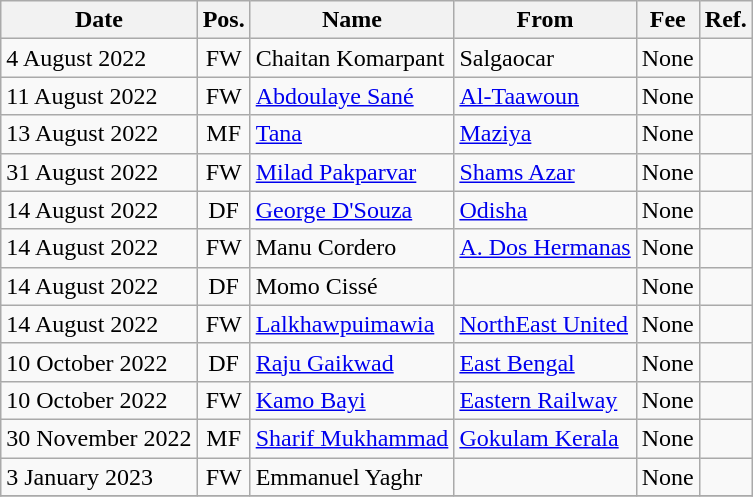<table class="wikitable sortable">
<tr>
<th>Date</th>
<th>Pos.</th>
<th>Name</th>
<th>From</th>
<th>Fee</th>
<th>Ref.</th>
</tr>
<tr>
<td>4 August 2022</td>
<td style="text-align:center;">FW</td>
<td style="text-align:left;"> Chaitan Komarpant</td>
<td style="text-align:left;"> Salgaocar</td>
<td>None</td>
<td></td>
</tr>
<tr>
<td>11 August 2022</td>
<td style="text-align:center;">FW</td>
<td style="text-align:left;"> <a href='#'>Abdoulaye Sané</a></td>
<td style="text-align:left;"> <a href='#'>Al-Taawoun</a></td>
<td>None</td>
<td></td>
</tr>
<tr>
<td>13 August 2022</td>
<td style="text-align:center;">MF</td>
<td style="text-align:left;"> <a href='#'>Tana</a></td>
<td style="text-align:left;"> <a href='#'>Maziya</a></td>
<td>None</td>
<td></td>
</tr>
<tr>
<td>31 August 2022</td>
<td style="text-align:center;">FW</td>
<td style="text-align:left;"> <a href='#'>Milad Pakparvar</a></td>
<td style="text-align:left;"> <a href='#'>Shams Azar</a></td>
<td>None</td>
<td></td>
</tr>
<tr>
<td>14 August 2022</td>
<td style="text-align:center;">DF</td>
<td style="text-align:left;"> <a href='#'>George D'Souza</a></td>
<td style="text-align:left;"> <a href='#'>Odisha</a></td>
<td>None</td>
<td></td>
</tr>
<tr>
<td>14 August 2022</td>
<td style="text-align:center;">FW</td>
<td style="text-align:left;">Manu Cordero</td>
<td style="text-align:left;"> <a href='#'>A. Dos Hermanas</a></td>
<td>None</td>
<td></td>
</tr>
<tr>
<td>14 August 2022</td>
<td style="text-align:center;">DF</td>
<td style="text-align:left;"> Momo Cissé</td>
<td style="text-align:left;"></td>
<td>None</td>
<td></td>
</tr>
<tr>
<td>14 August 2022</td>
<td style="text-align:center;">FW</td>
<td style="text-align:left;"> <a href='#'>Lalkhawpuimawia</a></td>
<td style="text-align:left;"> <a href='#'>NorthEast United</a></td>
<td>None</td>
<td></td>
</tr>
<tr>
<td>10 October 2022</td>
<td style="text-align:center;">DF</td>
<td style="text-align:left;"> <a href='#'>Raju Gaikwad</a></td>
<td style="text-align:left;"> <a href='#'>East Bengal</a></td>
<td>None</td>
<td></td>
</tr>
<tr>
<td>10 October 2022</td>
<td style="text-align:center;">FW</td>
<td style="text-align:left;"> <a href='#'>Kamo Bayi</a></td>
<td style="text-align:left;"> <a href='#'>Eastern Railway</a></td>
<td>None</td>
<td></td>
</tr>
<tr>
<td>30 November 2022</td>
<td style="text-align:center;">MF</td>
<td style="text-align:left;"> <a href='#'>Sharif Mukhammad</a></td>
<td style="text-align:left;"> <a href='#'>Gokulam Kerala</a></td>
<td>None</td>
<td></td>
</tr>
<tr>
<td>3 January 2023</td>
<td style="text-align:center;">FW</td>
<td style="text-align:left;"> Emmanuel Yaghr</td>
<td style="text-align:left;"></td>
<td>None</td>
<td></td>
</tr>
<tr>
</tr>
</table>
